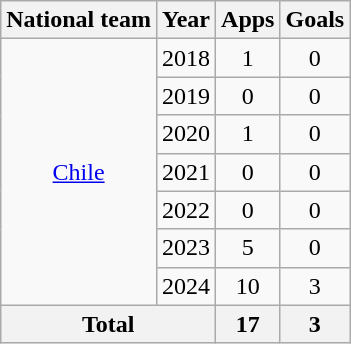<table class=wikitable style=text-align:center>
<tr>
<th>National team</th>
<th>Year</th>
<th>Apps</th>
<th>Goals</th>
</tr>
<tr>
<td rowspan="7"><a href='#'>Chile</a></td>
<td>2018</td>
<td>1</td>
<td>0</td>
</tr>
<tr>
<td>2019</td>
<td>0</td>
<td>0</td>
</tr>
<tr>
<td>2020</td>
<td>1</td>
<td>0</td>
</tr>
<tr>
<td>2021</td>
<td>0</td>
<td>0</td>
</tr>
<tr>
<td>2022</td>
<td>0</td>
<td>0</td>
</tr>
<tr>
<td>2023</td>
<td>5</td>
<td>0</td>
</tr>
<tr>
<td>2024</td>
<td>10</td>
<td>3</td>
</tr>
<tr>
<th colspan=2>Total</th>
<th>17</th>
<th>3</th>
</tr>
</table>
